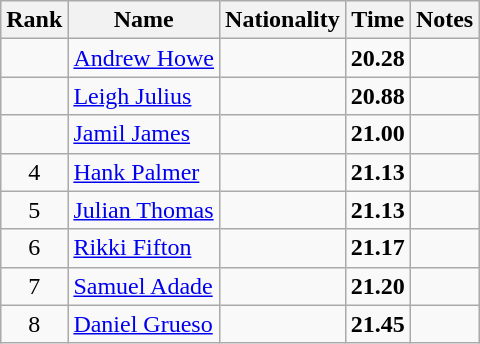<table class="wikitable sortable" style="text-align:center">
<tr>
<th>Rank</th>
<th>Name</th>
<th>Nationality</th>
<th>Time</th>
<th>Notes</th>
</tr>
<tr>
<td></td>
<td align=left><a href='#'>Andrew Howe</a></td>
<td align=left></td>
<td><strong>20.28</strong></td>
<td></td>
</tr>
<tr>
<td></td>
<td align=left><a href='#'>Leigh Julius</a></td>
<td align=left></td>
<td><strong>20.88</strong></td>
<td></td>
</tr>
<tr>
<td></td>
<td align=left><a href='#'>Jamil James</a></td>
<td align=left></td>
<td><strong>21.00</strong></td>
<td></td>
</tr>
<tr>
<td>4</td>
<td align=left><a href='#'>Hank Palmer</a></td>
<td align=left></td>
<td><strong>21.13</strong></td>
<td></td>
</tr>
<tr>
<td>5</td>
<td align=left><a href='#'>Julian Thomas</a></td>
<td align=left></td>
<td><strong>21.13</strong></td>
<td></td>
</tr>
<tr>
<td>6</td>
<td align=left><a href='#'>Rikki Fifton</a></td>
<td align=left></td>
<td><strong>21.17</strong></td>
<td></td>
</tr>
<tr>
<td>7</td>
<td align=left><a href='#'>Samuel Adade</a></td>
<td align=left></td>
<td><strong>21.20</strong></td>
<td></td>
</tr>
<tr>
<td>8</td>
<td align=left><a href='#'>Daniel Grueso</a></td>
<td align=left></td>
<td><strong>21.45</strong></td>
<td></td>
</tr>
</table>
